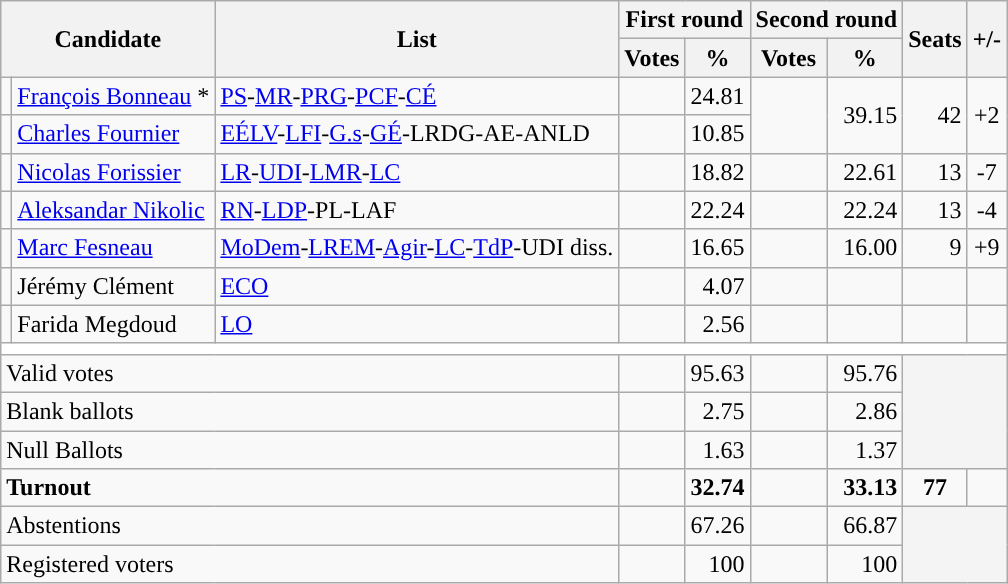<table class="wikitable centre" style="text-align:right;">
<tr>
<th rowspan=2 colspan=2 scope=col>Candidate</th>
<th rowspan=2 scope=col>List</th>
<th colspan=2 scope=col>First round</th>
<th colspan=2 scope=col>Second round</th>
<th rowspan=2 scope=col>Seats</th>
<th rowspan=2 scope=col>+/-</th>
</tr>
<tr>
<th scope=col>Votes</th>
<th scope=col>%</th>
<th scope=col>Votes</th>
<th scope=col>%</th>
</tr>
<tr>
<td style="color:inherit;background:"></td>
<td align="left"><a href='#'>François Bonneau</a> *</td>
<td align="left"><a href='#'>PS</a>-<a href='#'>MR</a>-<a href='#'>PRG</a>-<a href='#'>PCF</a>-<a href='#'>CÉ</a></td>
<td></td>
<td>24.81</td>
<td rowspan="2"></td>
<td rowspan="2">39.15</td>
<td rowspan="2">42</td>
<td rowspan="2" align="center">+2</td>
</tr>
<tr>
<td style="color:inherit;background:"></td>
<td align="left"><a href='#'>Charles Fournier</a></td>
<td align="left"><a href='#'>EÉLV</a>-<a href='#'>LFI</a>-<a href='#'>G.s</a>-<a href='#'>GÉ</a>-LRDG-AE-ANLD</td>
<td></td>
<td>10.85</td>
</tr>
<tr>
<td style="color:inherit;background:"></td>
<td align="left"><a href='#'>Nicolas Forissier</a></td>
<td align="left"><a href='#'>LR</a>-<a href='#'>UDI</a>-<a href='#'>LMR</a>-<a href='#'>LC</a></td>
<td></td>
<td>18.82</td>
<td></td>
<td>22.61</td>
<td>13</td>
<td align="center">-7</td>
</tr>
<tr>
<td style="color:inherit;background:"></td>
<td align="left"><a href='#'>Aleksandar Nikolic</a></td>
<td align="left"><a href='#'>RN</a>-<a href='#'>LDP</a>-PL-LAF</td>
<td></td>
<td>22.24</td>
<td></td>
<td>22.24</td>
<td>13</td>
<td align="center">-4</td>
</tr>
<tr>
<td style="color:inherit;background:"></td>
<td align="left"><a href='#'>Marc Fesneau</a></td>
<td align="left"><a href='#'>MoDem</a>-<a href='#'>LREM</a>-<a href='#'>Agir</a>-<a href='#'>LC</a>-<a href='#'>TdP</a>-UDI diss.</td>
<td></td>
<td>16.65</td>
<td></td>
<td>16.00</td>
<td>9</td>
<td align="center">+9</td>
</tr>
<tr>
<td style="color:inherit;background:"></td>
<td align="left">Jérémy Clément</td>
<td align="left"><a href='#'>ECO</a></td>
<td></td>
<td>4.07</td>
<td></td>
<td></td>
<td></td>
<td align="center"></td>
</tr>
<tr>
<td style="color:inherit;background:"></td>
<td align="left">Farida Megdoud</td>
<td align="left"><a href='#'>LO</a></td>
<td></td>
<td>2.56</td>
<td></td>
<td></td>
<td></td>
<td align="center"></td>
</tr>
<tr style="background:white;">
<td colspan=9></td>
</tr>
<tr>
<td colspan=3 style="text-align:left;">Valid votes</td>
<td></td>
<td>95.63</td>
<td></td>
<td>95.76</td>
<td colspan="2" rowspan="3" bgcolor=#F4F4F4></td>
</tr>
<tr>
<td colspan=3 style="text-align:left;">Blank ballots</td>
<td></td>
<td>2.75</td>
<td></td>
<td>2.86</td>
</tr>
<tr>
<td colspan=3 style="text-align:left;">Null Ballots</td>
<td></td>
<td>1.63</td>
<td></td>
<td>1.37</td>
</tr>
<tr style="font-weight:bold;">
<td colspan=3 style="text-align:left;">Turnout</td>
<td></td>
<td>32.74</td>
<td></td>
<td>33.13</td>
<td align=center>77</td>
<td align=center></td>
</tr>
<tr>
<td colspan=3 style="text-align:left;">Abstentions</td>
<td></td>
<td>67.26</td>
<td></td>
<td>66.87</td>
<td colspan="2" rowspan="2" bgcolor=#F4F4F4></td>
</tr>
<tr>
<td colspan=3 style="text-align:left;">Registered voters</td>
<td></td>
<td>100</td>
<td></td>
<td>100</td>
</tr>
</table>
